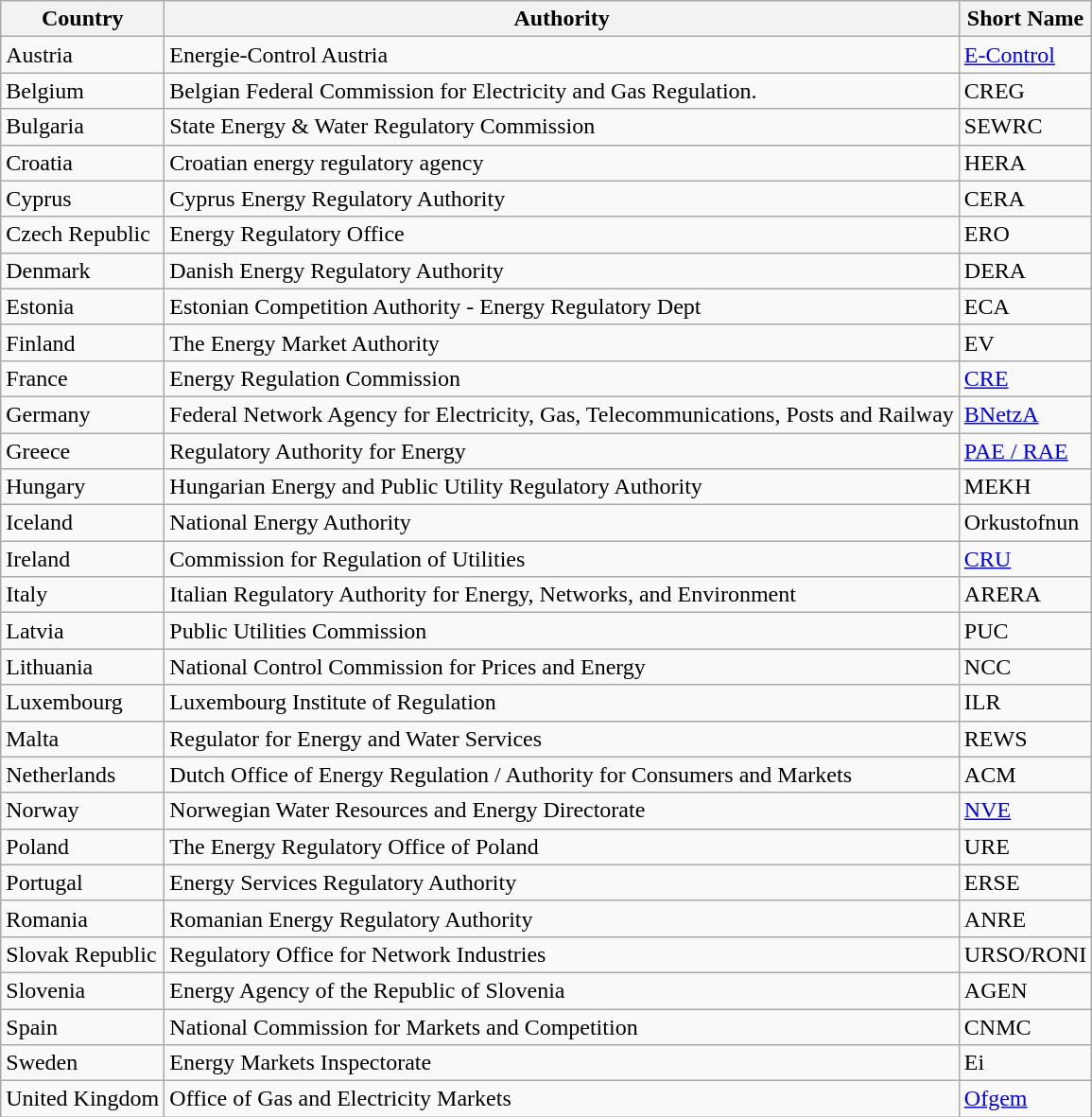<table class="wikitable">
<tr>
<th>Country</th>
<th>Authority</th>
<th>Short Name</th>
</tr>
<tr>
<td>Austria</td>
<td>Energie-Control Austria</td>
<td><a href='#'>E-Control</a></td>
</tr>
<tr>
<td>Belgium</td>
<td>Belgian Federal Commission for Electricity and Gas Regulation.</td>
<td>CREG</td>
</tr>
<tr>
<td>Bulgaria</td>
<td>State Energy & Water Regulatory Commission</td>
<td>SEWRC</td>
</tr>
<tr>
<td>Croatia</td>
<td>Croatian energy regulatory agency</td>
<td>HERA</td>
</tr>
<tr>
<td>Cyprus</td>
<td>Cyprus Energy Regulatory Authority</td>
<td>CERA</td>
</tr>
<tr>
<td>Czech Republic</td>
<td>Energy Regulatory Office</td>
<td>ERO</td>
</tr>
<tr>
<td>Denmark</td>
<td>Danish Energy Regulatory Authority</td>
<td>DERA</td>
</tr>
<tr>
<td>Estonia</td>
<td>Estonian Competition Authority - Energy Regulatory Dept</td>
<td>ECA</td>
</tr>
<tr>
<td>Finland</td>
<td>The Energy Market Authority</td>
<td>EV</td>
</tr>
<tr>
<td>France</td>
<td>Energy Regulation Commission</td>
<td><a href='#'>CRE</a></td>
</tr>
<tr>
<td>Germany</td>
<td>Federal Network Agency for Electricity, Gas, Telecommunications, Posts and Railway</td>
<td><a href='#'>BNetzA</a></td>
</tr>
<tr>
<td>Greece</td>
<td>Regulatory Authority for Energy</td>
<td><a href='#'>PAE / RAE</a></td>
</tr>
<tr>
<td>Hungary</td>
<td>Hungarian Energy and Public Utility Regulatory Authority</td>
<td>MEKH</td>
</tr>
<tr>
<td>Iceland</td>
<td>National Energy Authority</td>
<td>Orkustofnun</td>
</tr>
<tr>
<td>Ireland</td>
<td>Commission for Regulation of Utilities</td>
<td><a href='#'>CRU</a></td>
</tr>
<tr>
<td>Italy</td>
<td>Italian Regulatory Authority for Energy, Networks, and Environment</td>
<td>ARERA</td>
</tr>
<tr>
<td>Latvia</td>
<td>Public Utilities Commission</td>
<td>PUC</td>
</tr>
<tr>
<td>Lithuania</td>
<td>National Control Commission for Prices and Energy</td>
<td>NCC</td>
</tr>
<tr>
<td>Luxembourg</td>
<td>Luxembourg Institute of Regulation</td>
<td>ILR</td>
</tr>
<tr>
<td>Malta</td>
<td>Regulator for Energy and Water Services</td>
<td>REWS</td>
</tr>
<tr>
<td>Netherlands</td>
<td>Dutch Office of Energy Regulation / Authority for Consumers and Markets</td>
<td>ACM</td>
</tr>
<tr>
<td>Norway</td>
<td>Norwegian Water Resources and Energy Directorate</td>
<td><a href='#'>NVE</a></td>
</tr>
<tr>
<td>Poland</td>
<td>The Energy Regulatory Office of Poland</td>
<td>URE</td>
</tr>
<tr>
<td>Portugal</td>
<td>Energy Services Regulatory Authority</td>
<td>ERSE</td>
</tr>
<tr>
<td>Romania</td>
<td>Romanian Energy Regulatory Authority</td>
<td>ANRE</td>
</tr>
<tr>
<td>Slovak Republic</td>
<td>Regulatory Office for Network Industries</td>
<td>URSO/RONI</td>
</tr>
<tr>
<td>Slovenia</td>
<td>Energy Agency of the Republic of Slovenia</td>
<td>AGEN</td>
</tr>
<tr>
<td>Spain</td>
<td>National Commission for Markets and Competition</td>
<td>CNMC</td>
</tr>
<tr>
<td>Sweden</td>
<td>Energy Markets Inspectorate</td>
<td>Ei</td>
</tr>
<tr>
<td>United Kingdom</td>
<td>Office of Gas and Electricity Markets</td>
<td><a href='#'>Ofgem</a></td>
</tr>
</table>
